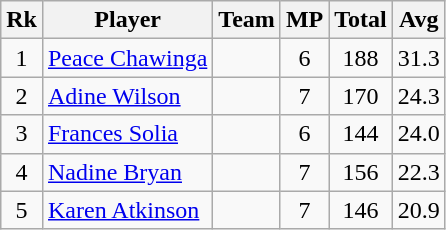<table class=wikitable>
<tr>
<th>Rk</th>
<th>Player</th>
<th>Team</th>
<th>MP</th>
<th>Total</th>
<th>Avg</th>
</tr>
<tr>
<td align=center>1</td>
<td><a href='#'>Peace Chawinga</a></td>
<td></td>
<td align=center>6</td>
<td align=center>188</td>
<td align=center>31.3</td>
</tr>
<tr>
<td align=center>2</td>
<td><a href='#'>Adine Wilson</a></td>
<td></td>
<td align=center>7</td>
<td align=center>170</td>
<td align=center>24.3</td>
</tr>
<tr>
<td align=center>3</td>
<td><a href='#'>Frances Solia</a></td>
<td></td>
<td align=center>6</td>
<td align=center>144</td>
<td align=center>24.0</td>
</tr>
<tr>
<td align=center>4</td>
<td><a href='#'>Nadine Bryan</a></td>
<td></td>
<td align=center>7</td>
<td align=center>156</td>
<td align=center>22.3</td>
</tr>
<tr>
<td align=center>5</td>
<td><a href='#'>Karen Atkinson</a></td>
<td></td>
<td align=center>7</td>
<td align=center>146</td>
<td align=center>20.9</td>
</tr>
</table>
